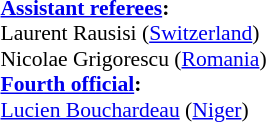<table width=100% style="font-size: 90%">
<tr>
<td><br><strong><a href='#'>Assistant referees</a>:</strong>
<br>Laurent Rausisi (<a href='#'>Switzerland</a>)
<br>Nicolae Grigorescu (<a href='#'>Romania</a>)
<br><strong><a href='#'>Fourth official</a>:</strong>
<br><a href='#'>Lucien Bouchardeau</a> (<a href='#'>Niger</a>)</td>
</tr>
</table>
